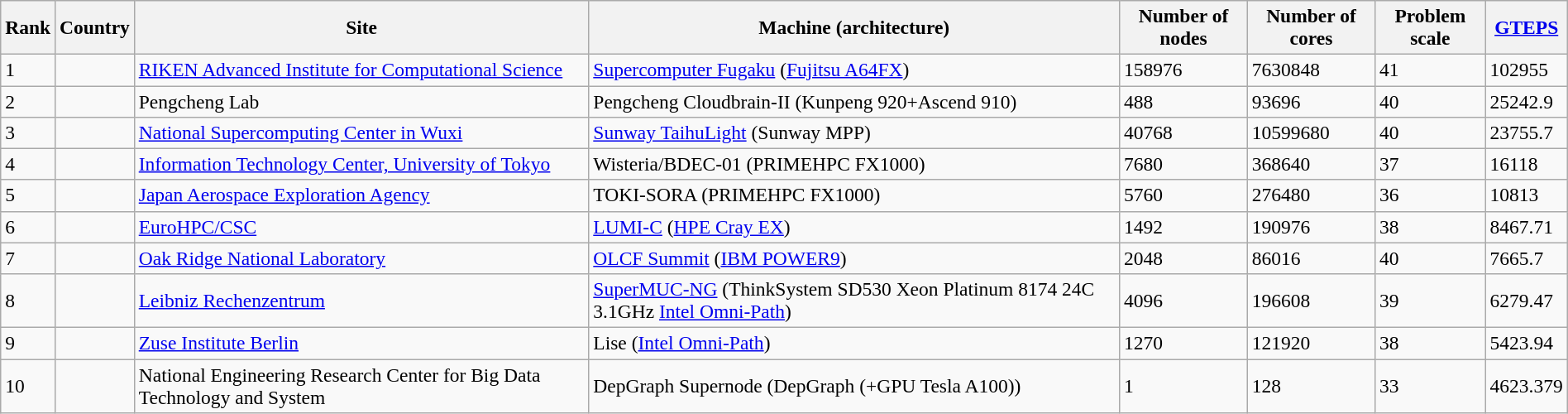<table class="wikitable sortable" style="width:100%;font-size:98%;">
<tr>
<th>Rank</th>
<th>Country</th>
<th>Site</th>
<th>Machine (architecture)</th>
<th>Number of nodes</th>
<th>Number of cores</th>
<th>Problem scale</th>
<th><a href='#'>GTEPS</a></th>
</tr>
<tr>
<td>1</td>
<td></td>
<td><a href='#'>RIKEN Advanced Institute for Computational Science</a></td>
<td><a href='#'>Supercomputer Fugaku</a> (<a href='#'>Fujitsu A64FX</a>)</td>
<td>158976</td>
<td>7630848</td>
<td>41</td>
<td>102955</td>
</tr>
<tr>
<td>2</td>
<td></td>
<td>Pengcheng Lab</td>
<td>Pengcheng Cloudbrain-II (Kunpeng 920+Ascend 910)</td>
<td>488</td>
<td>93696</td>
<td>40</td>
<td>25242.9</td>
</tr>
<tr>
<td>3</td>
<td></td>
<td><a href='#'>National Supercomputing Center in Wuxi</a></td>
<td><a href='#'>Sunway TaihuLight</a> (Sunway MPP)</td>
<td>40768</td>
<td>10599680</td>
<td>40</td>
<td>23755.7</td>
</tr>
<tr>
<td>4</td>
<td></td>
<td><a href='#'>Information Technology Center, University of Tokyo</a></td>
<td>Wisteria/BDEC-01 (PRIMEHPC FX1000)</td>
<td>7680</td>
<td>368640</td>
<td>37</td>
<td>16118</td>
</tr>
<tr>
<td>5</td>
<td></td>
<td><a href='#'>Japan Aerospace Exploration Agency</a></td>
<td>TOKI-SORA (PRIMEHPC FX1000)</td>
<td>5760</td>
<td>276480</td>
<td>36</td>
<td>10813</td>
</tr>
<tr>
<td>6</td>
<td></td>
<td><a href='#'>EuroHPC/CSC</a></td>
<td><a href='#'>LUMI-C</a> (<a href='#'>HPE Cray EX</a>)</td>
<td>1492</td>
<td>190976</td>
<td>38</td>
<td>8467.71</td>
</tr>
<tr>
<td>7</td>
<td></td>
<td><a href='#'>Oak Ridge National Laboratory</a></td>
<td><a href='#'>OLCF Summit</a> (<a href='#'>IBM POWER9</a>)</td>
<td>2048</td>
<td>86016</td>
<td>40</td>
<td>7665.7</td>
</tr>
<tr>
<td>8</td>
<td></td>
<td><a href='#'>Leibniz Rechenzentrum</a></td>
<td><a href='#'>SuperMUC-NG</a> (ThinkSystem SD530 Xeon Platinum 8174 24C 3.1GHz <a href='#'>Intel Omni-Path</a>)</td>
<td>4096</td>
<td>196608</td>
<td>39</td>
<td>6279.47</td>
</tr>
<tr>
<td>9</td>
<td></td>
<td><a href='#'>Zuse Institute Berlin</a></td>
<td>Lise (<a href='#'>Intel Omni-Path</a>)</td>
<td>1270</td>
<td>121920</td>
<td>38</td>
<td>5423.94</td>
</tr>
<tr>
<td>10</td>
<td></td>
<td>National Engineering Research Center for Big Data Technology and System</td>
<td>DepGraph Supernode (DepGraph (+GPU Tesla A100))</td>
<td>1</td>
<td>128</td>
<td>33</td>
<td>4623.379</td>
</tr>
</table>
